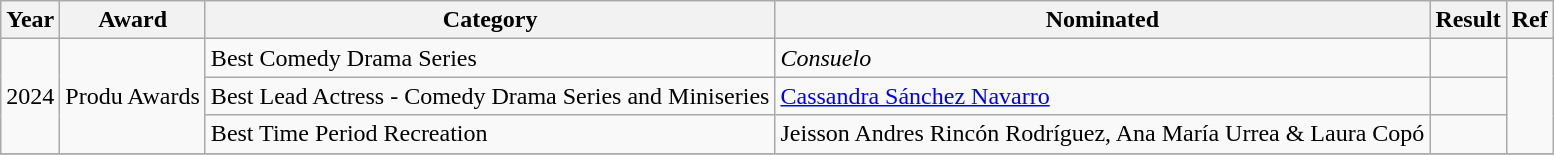<table class="wikitable plainrowheaders">
<tr>
<th scope="col">Year</th>
<th scope="col">Award</th>
<th scope="col">Category</th>
<th scope="col">Nominated</th>
<th scope="col">Result</th>
<th scope="col">Ref</th>
</tr>
<tr>
<td rowspan="3">2024</td>
<td rowspan="3">Produ Awards</td>
<td>Best Comedy Drama Series</td>
<td><em>Consuelo</em></td>
<td></td>
<td align="center" rowspan="3"></td>
</tr>
<tr>
<td>Best Lead Actress - Comedy Drama Series and Miniseries</td>
<td><a href='#'>Cassandra Sánchez Navarro</a></td>
<td></td>
</tr>
<tr>
<td>Best Time Period Recreation</td>
<td>Jeisson Andres Rincón Rodríguez, Ana María Urrea & Laura Copó</td>
<td></td>
</tr>
<tr>
</tr>
</table>
